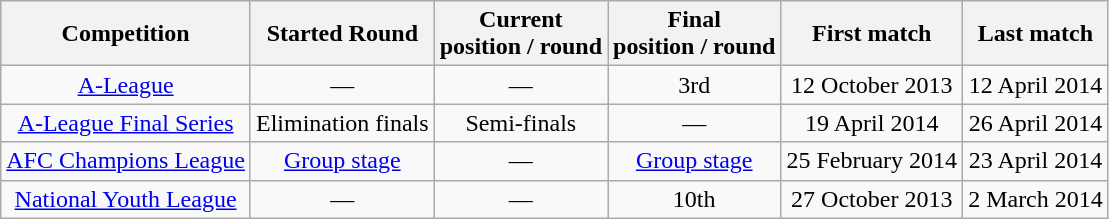<table class="wikitable">
<tr>
<th>Competition</th>
<th>Started Round</th>
<th>Current <br>position / round</th>
<th>Final <br>position / round</th>
<th>First match</th>
<th>Last match</th>
</tr>
<tr style="text-align: center">
<td><a href='#'>A-League</a></td>
<td>—</td>
<td>—</td>
<td>3rd</td>
<td>12 October 2013</td>
<td>12 April 2014</td>
</tr>
<tr style="text-align: center">
<td><a href='#'>A-League Final Series</a></td>
<td>Elimination finals</td>
<td>Semi-finals</td>
<td>—</td>
<td>19 April 2014</td>
<td>26 April 2014</td>
</tr>
<tr style="text-align: center">
<td><a href='#'>AFC Champions League</a></td>
<td><a href='#'>Group stage</a></td>
<td>—</td>
<td><a href='#'>Group stage</a></td>
<td>25 February 2014</td>
<td>23 April 2014</td>
</tr>
<tr style="text-align: center">
<td><a href='#'>National Youth League</a></td>
<td>—</td>
<td>—</td>
<td>10th</td>
<td>27 October 2013</td>
<td>2 March 2014</td>
</tr>
</table>
